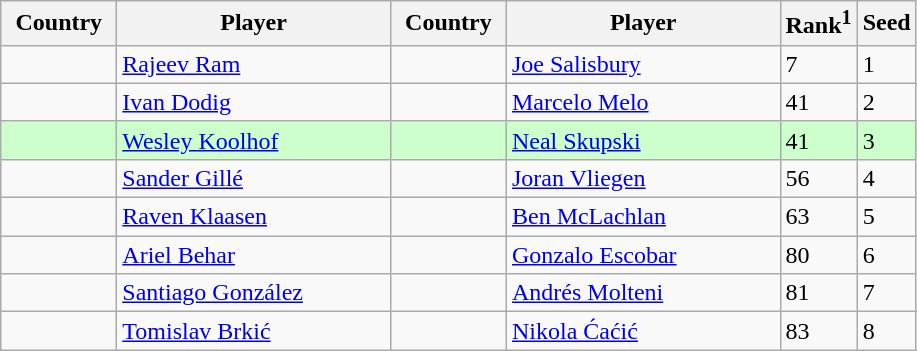<table class="sortable wikitable">
<tr>
<th width="70">Country</th>
<th width="175">Player</th>
<th width="70">Country</th>
<th width="175">Player</th>
<th>Rank<sup>1</sup></th>
<th>Seed</th>
</tr>
<tr>
<td></td>
<td><a href='#'>Rajeev Ram</a></td>
<td></td>
<td><a href='#'>Joe Salisbury</a></td>
<td>7</td>
<td>1</td>
</tr>
<tr>
<td></td>
<td><a href='#'>Ivan Dodig</a></td>
<td></td>
<td><a href='#'>Marcelo Melo</a></td>
<td>41</td>
<td>2</td>
</tr>
<tr style="background:#cfc;">
<td></td>
<td><a href='#'>Wesley Koolhof</a></td>
<td></td>
<td><a href='#'>Neal Skupski</a></td>
<td>41</td>
<td>3</td>
</tr>
<tr>
<td></td>
<td><a href='#'>Sander Gillé</a></td>
<td></td>
<td><a href='#'>Joran Vliegen</a></td>
<td>56</td>
<td>4</td>
</tr>
<tr>
<td></td>
<td><a href='#'>Raven Klaasen</a></td>
<td></td>
<td><a href='#'>Ben McLachlan</a></td>
<td>63</td>
<td>5</td>
</tr>
<tr>
<td></td>
<td><a href='#'>Ariel Behar</a></td>
<td></td>
<td><a href='#'>Gonzalo Escobar</a></td>
<td>80</td>
<td>6</td>
</tr>
<tr>
<td></td>
<td><a href='#'>Santiago González</a></td>
<td></td>
<td><a href='#'>Andrés Molteni</a></td>
<td>81</td>
<td>7</td>
</tr>
<tr>
<td></td>
<td><a href='#'>Tomislav Brkić</a></td>
<td></td>
<td><a href='#'>Nikola Ćaćić</a></td>
<td>83</td>
<td>8</td>
</tr>
</table>
